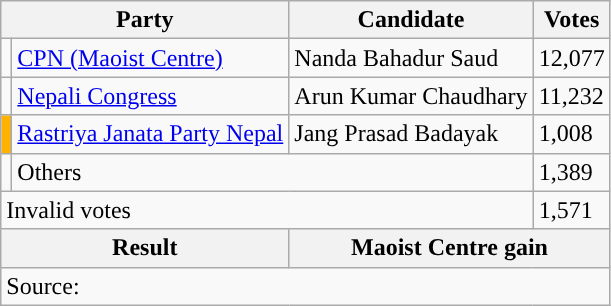<table class="wikitable">
<tr>
<th colspan="2">Party</th>
<th>Candidate</th>
<th>Votes</th>
</tr>
<tr>
<td style="background-color:"></td>
<td><a href='#'>CPN (Maoist Centre)</a></td>
<td>Nanda Bahadur Saud</td>
<td>12,077</td>
</tr>
<tr>
<td style="background-color:"></td>
<td><a href='#'>Nepali Congress</a></td>
<td>Arun Kumar Chaudhary</td>
<td>11,232</td>
</tr>
<tr>
<td style="background-color:#ffb300"></td>
<td><a href='#'>Rastriya Janata Party Nepal</a></td>
<td>Jang Prasad Badayak</td>
<td>1,008</td>
</tr>
<tr>
<td></td>
<td colspan="2">Others</td>
<td>1,389</td>
</tr>
<tr>
<td colspan="3">Invalid votes</td>
<td>1,571</td>
</tr>
<tr>
<th colspan="2">Result</th>
<th colspan="2">Maoist Centre gain</th>
</tr>
<tr>
<td colspan="4">Source: </td>
</tr>
</table>
